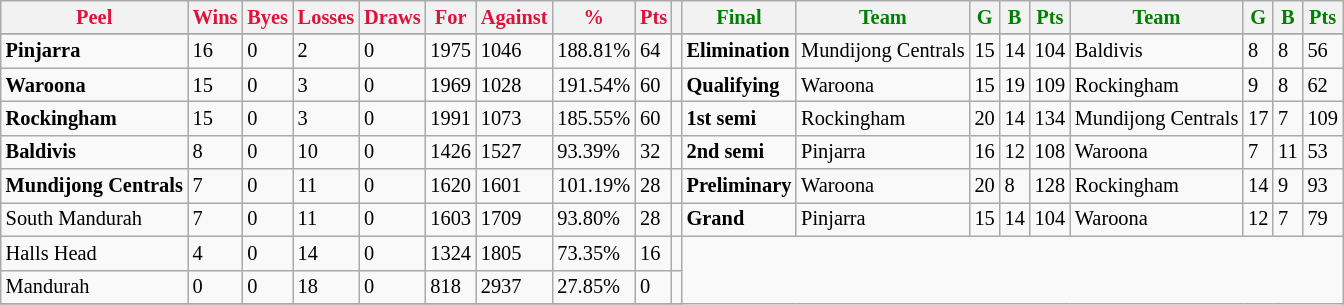<table style="font-size: 85%; text-align: left;" class="wikitable">
<tr>
<th style="color:crimson">Peel</th>
<th style="color:crimson">Wins</th>
<th style="color:crimson">Byes</th>
<th style="color:crimson">Losses</th>
<th style="color:crimson">Draws</th>
<th style="color:crimson">For</th>
<th style="color:crimson">Against</th>
<th style="color:crimson">%</th>
<th style="color:crimson">Pts</th>
<th></th>
<th style="color:green">Final</th>
<th style="color:green">Team</th>
<th style="color:green">G</th>
<th style="color:green">B</th>
<th style="color:green">Pts</th>
<th style="color:green">Team</th>
<th style="color:green">G</th>
<th style="color:green">B</th>
<th style="color:green">Pts</th>
</tr>
<tr>
</tr>
<tr>
</tr>
<tr>
<td><strong>	Pinjarra	</strong></td>
<td>16</td>
<td>0</td>
<td>2</td>
<td>0</td>
<td>1975</td>
<td>1046</td>
<td>188.81%</td>
<td>64</td>
<td></td>
<td><strong>Elimination</strong></td>
<td>Mundijong Centrals</td>
<td>15</td>
<td>14</td>
<td>104</td>
<td>Baldivis</td>
<td>8</td>
<td>8</td>
<td>56</td>
</tr>
<tr>
<td><strong>	Waroona	</strong></td>
<td>15</td>
<td>0</td>
<td>3</td>
<td>0</td>
<td>1969</td>
<td>1028</td>
<td>191.54%</td>
<td>60</td>
<td></td>
<td><strong>Qualifying</strong></td>
<td>Waroona</td>
<td>15</td>
<td>19</td>
<td>109</td>
<td>Rockingham</td>
<td>9</td>
<td>8</td>
<td>62</td>
</tr>
<tr>
<td><strong>	Rockingham	</strong></td>
<td>15</td>
<td>0</td>
<td>3</td>
<td>0</td>
<td>1991</td>
<td>1073</td>
<td>185.55%</td>
<td>60</td>
<td></td>
<td><strong>1st semi</strong></td>
<td>Rockingham</td>
<td>20</td>
<td>14</td>
<td>134</td>
<td>Mundijong Centrals</td>
<td>17</td>
<td>7</td>
<td>109</td>
</tr>
<tr>
<td><strong>	Baldivis	</strong></td>
<td>8</td>
<td>0</td>
<td>10</td>
<td>0</td>
<td>1426</td>
<td>1527</td>
<td>93.39%</td>
<td>32</td>
<td></td>
<td><strong>2nd semi</strong></td>
<td>Pinjarra</td>
<td>16</td>
<td>12</td>
<td>108</td>
<td>Waroona</td>
<td>7</td>
<td>11</td>
<td>53</td>
</tr>
<tr>
<td><strong>	Mundijong Centrals	</strong></td>
<td>7</td>
<td>0</td>
<td>11</td>
<td>0</td>
<td>1620</td>
<td>1601</td>
<td>101.19%</td>
<td>28</td>
<td></td>
<td><strong>Preliminary</strong></td>
<td>Waroona</td>
<td>20</td>
<td>8</td>
<td>128</td>
<td>Rockingham</td>
<td>14</td>
<td>9</td>
<td>93</td>
</tr>
<tr>
<td>South Mandurah</td>
<td>7</td>
<td>0</td>
<td>11</td>
<td>0</td>
<td>1603</td>
<td>1709</td>
<td>93.80%</td>
<td>28</td>
<td></td>
<td><strong>Grand</strong></td>
<td>Pinjarra</td>
<td>15</td>
<td>14</td>
<td>104</td>
<td>Waroona</td>
<td>12</td>
<td>7</td>
<td>79</td>
</tr>
<tr>
<td>Halls Head</td>
<td>4</td>
<td>0</td>
<td>14</td>
<td>0</td>
<td>1324</td>
<td>1805</td>
<td>73.35%</td>
<td>16</td>
<td></td>
</tr>
<tr>
<td>Mandurah</td>
<td>0</td>
<td>0</td>
<td>18</td>
<td>0</td>
<td>818</td>
<td>2937</td>
<td>27.85%</td>
<td>0</td>
<td></td>
</tr>
<tr>
</tr>
</table>
